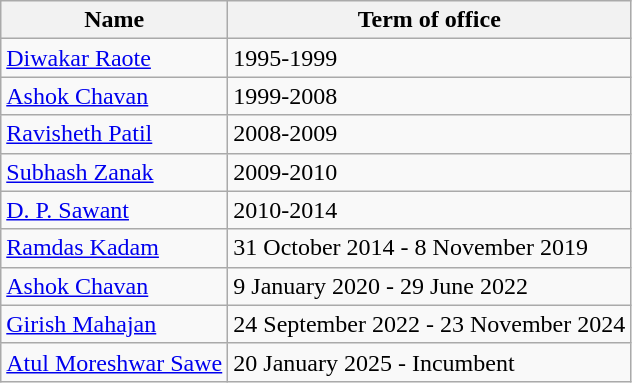<table class="wikitable">
<tr>
<th>Name</th>
<th>Term of office</th>
</tr>
<tr>
<td><a href='#'>Diwakar Raote</a></td>
<td>1995-1999</td>
</tr>
<tr>
<td><a href='#'>Ashok Chavan</a></td>
<td>1999-2008</td>
</tr>
<tr>
<td><a href='#'>Ravisheth Patil</a></td>
<td>2008-2009</td>
</tr>
<tr>
<td><a href='#'>Subhash Zanak</a></td>
<td>2009-2010</td>
</tr>
<tr>
<td><a href='#'>D. P. Sawant</a></td>
<td>2010-2014</td>
</tr>
<tr>
<td><a href='#'>Ramdas Kadam</a></td>
<td>31 October 2014 - 8 November 2019</td>
</tr>
<tr>
<td><a href='#'>Ashok Chavan</a></td>
<td>9 January 2020 - 29 June 2022</td>
</tr>
<tr>
<td><a href='#'>Girish Mahajan</a></td>
<td>24 September 2022 - 23 November 2024</td>
</tr>
<tr>
<td><a href='#'>Atul Moreshwar Sawe</a></td>
<td>20 January 2025 - Incumbent</td>
</tr>
</table>
